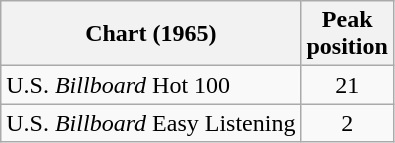<table class="wikitable sortable">
<tr>
<th align="left">Chart (1965)</th>
<th align="center">Peak<br>position</th>
</tr>
<tr>
<td align="left">U.S. <em>Billboard</em> Hot 100</td>
<td align="center">21</td>
</tr>
<tr>
<td align="left">U.S. <em>Billboard</em> Easy Listening</td>
<td align="center">2</td>
</tr>
</table>
